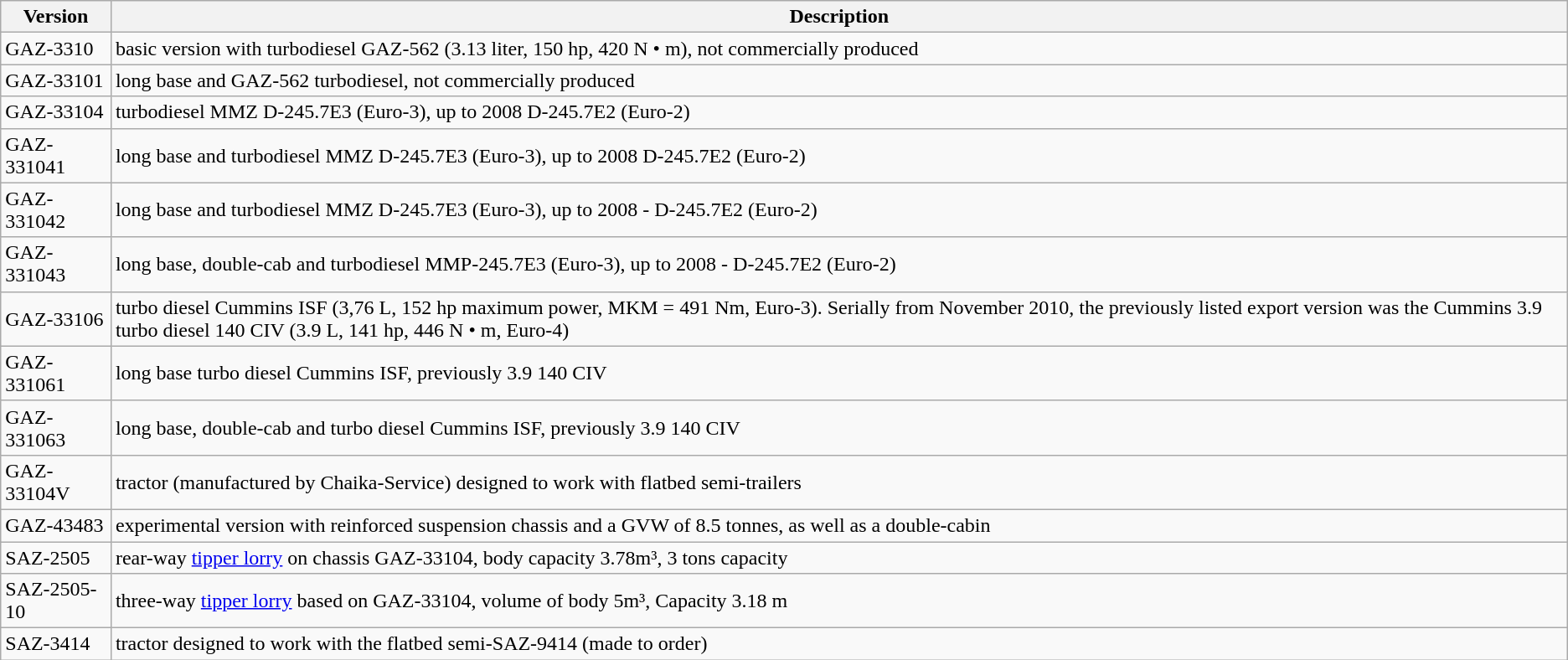<table class="wikitable">
<tr>
<th>Version</th>
<th>Description</th>
</tr>
<tr>
<td>GAZ-3310</td>
<td>basic version with turbodiesel GAZ-562 (3.13 liter, 150 hp, 420 N • m), not commercially produced</td>
</tr>
<tr>
<td>GAZ-33101</td>
<td>long base and GAZ-562 turbodiesel, not commercially produced</td>
</tr>
<tr>
<td>GAZ-33104</td>
<td>turbodiesel MMZ D-245.7E3 (Euro-3), up to 2008 D-245.7E2 (Euro-2)</td>
</tr>
<tr>
<td>GAZ-331041</td>
<td>long base and turbodiesel MMZ D-245.7E3 (Euro-3), up to 2008 D-245.7E2 (Euro-2)</td>
</tr>
<tr>
<td>GAZ-331042</td>
<td>long base and turbodiesel MMZ D-245.7E3 (Euro-3), up to 2008 - D-245.7E2 (Euro-2)</td>
</tr>
<tr>
<td>GAZ-331043</td>
<td>long base, double-cab and turbodiesel MMP-245.7E3 (Euro-3), up to 2008 - D-245.7E2 (Euro-2)</td>
</tr>
<tr>
<td>GAZ-33106</td>
<td>turbo diesel Cummins ISF (3,76 L, 152 hp maximum power, MKM = 491 Nm, Euro-3). Serially from November 2010, the previously listed export version was the Cummins 3.9 turbo diesel 140 CIV (3.9 L, 141 hp, 446 N • m, Euro-4)</td>
</tr>
<tr>
<td>GAZ-331061</td>
<td>long base turbo diesel Cummins ISF, previously 3.9 140 CIV</td>
</tr>
<tr>
<td>GAZ-331063</td>
<td>long base, double-cab and turbo diesel Cummins ISF, previously 3.9 140 CIV</td>
</tr>
<tr>
<td>GAZ-33104V</td>
<td>tractor (manufactured by Chaika-Service) designed to work with flatbed semi-trailers</td>
</tr>
<tr>
<td>GAZ-43483</td>
<td>experimental version with reinforced suspension chassis and a GVW of 8.5 tonnes, as well as a double-cabin</td>
</tr>
<tr>
<td>SAZ-2505</td>
<td>rear-way <a href='#'>tipper lorry</a> on chassis GAZ-33104, body capacity 3.78m³, 3 tons capacity</td>
</tr>
<tr>
<td>SAZ-2505-10</td>
<td>three-way <a href='#'>tipper lorry</a> based on GAZ-33104, volume of body 5m³, Capacity 3.18 m</td>
</tr>
<tr>
<td>SAZ-3414</td>
<td>tractor designed to work with the flatbed semi-SAZ-9414 (made to order)</td>
</tr>
</table>
